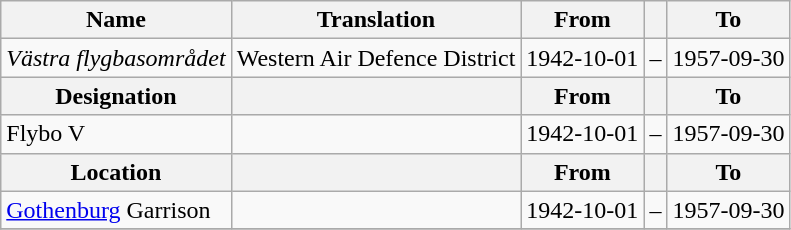<table class="wikitable">
<tr>
<th style="font-weight:bold;">Name</th>
<th style="font-weight:bold;">Translation</th>
<th style="text-align: center; font-weight:bold;">From</th>
<th></th>
<th style="text-align: center; font-weight:bold;">To</th>
</tr>
<tr>
<td style="font-style:italic;">Västra flygbasområdet</td>
<td>Western Air Defence District</td>
<td>1942-10-01</td>
<td>–</td>
<td>1957-09-30</td>
</tr>
<tr>
<th style="font-weight:bold;">Designation</th>
<th style="font-weight:bold;"></th>
<th style="text-align: center; font-weight:bold;">From</th>
<th></th>
<th style="text-align: center; font-weight:bold;">To</th>
</tr>
<tr>
<td>Flybo V</td>
<td></td>
<td style="text-align: center;">1942-10-01</td>
<td style="text-align: center;">–</td>
<td style="text-align: center;">1957-09-30</td>
</tr>
<tr>
<th style="font-weight:bold;">Location</th>
<th style="font-weight:bold;"></th>
<th style="text-align: center; font-weight:bold;">From</th>
<th></th>
<th style="text-align: center; font-weight:bold;">To</th>
</tr>
<tr>
<td><a href='#'>Gothenburg</a> Garrison</td>
<td></td>
<td style="text-align: center;">1942-10-01</td>
<td style="text-align: center;">–</td>
<td style="text-align: center;">1957-09-30</td>
</tr>
<tr>
</tr>
</table>
